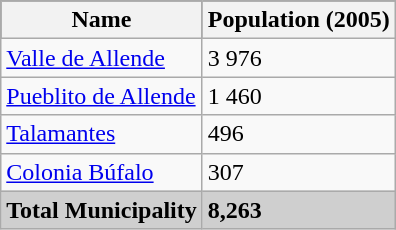<table class="wikitable">
<tr style="background:#000000; color:black;">
<th><strong>Name</strong></th>
<th><strong>Population (2005)</strong></th>
</tr>
<tr>
<td><a href='#'>Valle de Allende</a></td>
<td>3 976</td>
</tr>
<tr>
<td><a href='#'>Pueblito de Allende</a></td>
<td>1 460</td>
</tr>
<tr>
<td><a href='#'>Talamantes</a></td>
<td>496</td>
</tr>
<tr>
<td><a href='#'>Colonia Búfalo</a></td>
<td>307</td>
</tr>
<tr style="background:#CFCFCF;">
<td><strong>Total Municipality</strong></td>
<td><strong>8,263</strong></td>
</tr>
</table>
